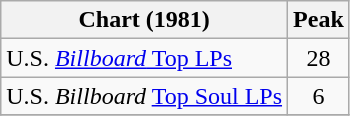<table class="wikitable">
<tr>
<th>Chart (1981)</th>
<th>Peak<br></th>
</tr>
<tr>
<td>U.S. <a href='#'><em>Billboard</em> Top LPs</a></td>
<td align="center">28</td>
</tr>
<tr>
<td>U.S. <em>Billboard</em> <a href='#'>Top Soul LPs</a></td>
<td align="center">6</td>
</tr>
<tr>
</tr>
</table>
